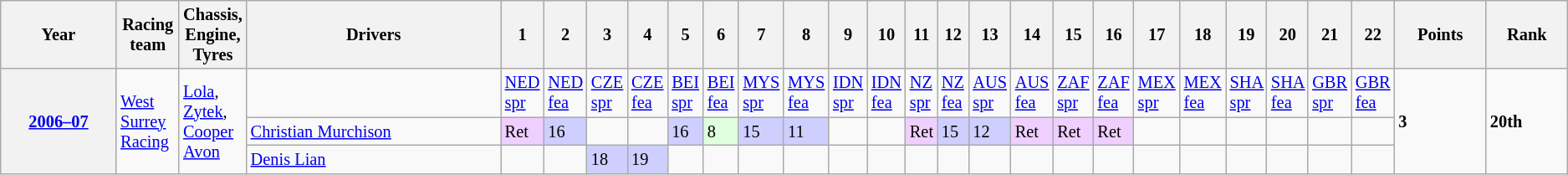<table class="wikitable" style="font-size: 85%">
<tr>
<th>Year</th>
<th width="4%">Racing<br>team</th>
<th width="4%">Chassis,<br>Engine,<br>Tyres</th>
<th>Drivers</th>
<th width="2%">1</th>
<th width="2%">2</th>
<th width="2%">3</th>
<th width="2%">4</th>
<th width="2%">5</th>
<th width="2%">6</th>
<th width="2%">7</th>
<th width="2%">8</th>
<th width="2%">9</th>
<th width="2%">10</th>
<th width="2%">11</th>
<th width="2%">12</th>
<th width="2%">13</th>
<th width="2%">14</th>
<th width="2%">15</th>
<th width="2%">16</th>
<th width="2%">17</th>
<th width="2%">18</th>
<th width="2%">19</th>
<th width="2%">20</th>
<th width="2%">21</th>
<th width="2%">22</th>
<th>Points</th>
<th>Rank</th>
</tr>
<tr>
<th rowspan=3><a href='#'>2006–07</a></th>
<td rowspan=3><a href='#'>West Surrey Racing</a></td>
<td rowspan=3><a href='#'>Lola</a>,<br><a href='#'>Zytek</a>,<br><a href='#'>Cooper Avon</a></td>
<td></td>
<td><a href='#'>NED spr</a></td>
<td><a href='#'>NED fea</a></td>
<td><a href='#'>CZE spr</a></td>
<td><a href='#'>CZE fea</a></td>
<td><a href='#'>BEI spr</a></td>
<td><a href='#'>BEI fea</a></td>
<td><a href='#'>MYS spr</a></td>
<td><a href='#'>MYS fea</a></td>
<td><a href='#'>IDN spr</a></td>
<td><a href='#'>IDN fea</a></td>
<td><a href='#'>NZ spr</a></td>
<td><a href='#'>NZ fea</a></td>
<td><a href='#'>AUS spr</a></td>
<td><a href='#'>AUS fea</a></td>
<td><a href='#'>ZAF spr</a></td>
<td><a href='#'>ZAF fea</a></td>
<td><a href='#'>MEX spr</a></td>
<td><a href='#'>MEX fea</a></td>
<td><a href='#'>SHA spr</a></td>
<td><a href='#'>SHA fea</a></td>
<td><a href='#'>GBR spr</a></td>
<td><a href='#'>GBR fea</a></td>
<td rowspan=3><strong>3</strong></td>
<td rowspan=3><strong>20th</strong></td>
</tr>
<tr>
<td><a href='#'>Christian Murchison</a></td>
<td style="background:#EFCFFF;">Ret</td>
<td style="background:#CFCFFF;">16</td>
<td></td>
<td></td>
<td style="background:#CFCFFF;">16</td>
<td style="background:#DFFFDF;">8</td>
<td style="background:#CFCFFF;">15</td>
<td style="background:#CFCFFF;">11</td>
<td></td>
<td></td>
<td style="background:#EFCFFF;">Ret</td>
<td style="background:#CFCFFF;">15</td>
<td style="background:#CFCFFF;">12</td>
<td style="background:#EFCFFF;">Ret</td>
<td style="background:#EFCFFF;">Ret</td>
<td style="background:#EFCFFF;">Ret</td>
<td></td>
<td></td>
<td></td>
<td></td>
<td></td>
<td></td>
</tr>
<tr>
<td><a href='#'>Denis Lian</a></td>
<td></td>
<td></td>
<td style="background:#CFCFFF;">18</td>
<td style="background:#CFCFFF;">19</td>
<td></td>
<td></td>
<td></td>
<td></td>
<td></td>
<td></td>
<td></td>
<td></td>
<td></td>
<td></td>
<td></td>
<td></td>
<td></td>
<td></td>
<td></td>
<td></td>
<td></td>
<td></td>
</tr>
</table>
